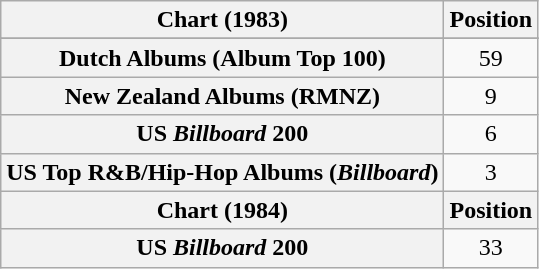<table class="wikitable sortable plainrowheaders" style="text-align:center">
<tr>
<th>Chart (1983)</th>
<th>Position</th>
</tr>
<tr>
</tr>
<tr>
<th scope="row">Dutch Albums (Album Top 100)</th>
<td>59</td>
</tr>
<tr>
<th scope="row">New Zealand Albums (RMNZ)</th>
<td>9</td>
</tr>
<tr>
<th scope="row">US <em>Billboard</em> 200</th>
<td>6</td>
</tr>
<tr>
<th scope="row">US Top R&B/Hip-Hop Albums (<em>Billboard</em>)</th>
<td>3</td>
</tr>
<tr>
<th>Chart (1984)</th>
<th>Position</th>
</tr>
<tr>
<th scope="row">US <em>Billboard</em> 200</th>
<td>33</td>
</tr>
</table>
